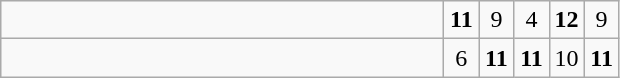<table class="wikitable">
<tr>
<td style="width:18em"></td>
<td align=center style="width:1em"><strong>11</strong></td>
<td align=center style="width:1em">9</td>
<td align=center style="width:1em">4</td>
<td align=center style="width:1em"><strong>12</strong></td>
<td align=center style="width:1em">9</td>
</tr>
<tr>
<td style="width:18em"><strong></strong></td>
<td align=center style="width:1em">6</td>
<td align=center style="width:1em"><strong>11</strong></td>
<td align=center style="width:1em"><strong>11</strong></td>
<td align=center style="width:1em">10</td>
<td align=center style="width:1em"><strong>11</strong></td>
</tr>
</table>
